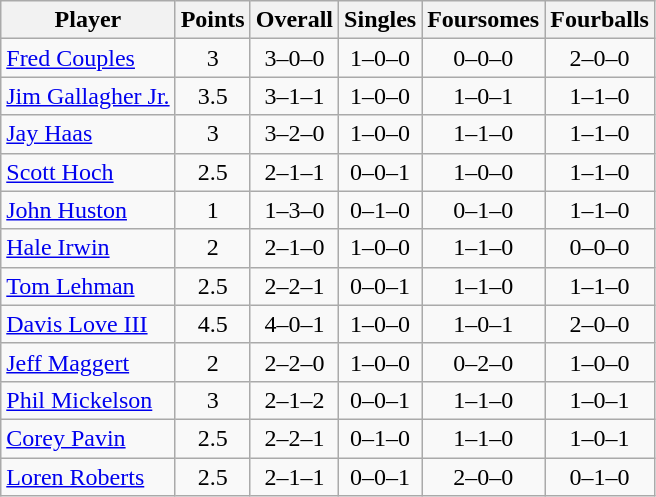<table class="wikitable sortable" style="text-align:center">
<tr>
<th>Player</th>
<th>Points</th>
<th>Overall</th>
<th>Singles</th>
<th>Foursomes</th>
<th>Fourballs</th>
</tr>
<tr>
<td align=left><a href='#'>Fred Couples</a></td>
<td>3</td>
<td>3–0–0</td>
<td>1–0–0</td>
<td>0–0–0</td>
<td>2–0–0</td>
</tr>
<tr>
<td align=left><a href='#'>Jim Gallagher Jr.</a></td>
<td>3.5</td>
<td>3–1–1</td>
<td>1–0–0</td>
<td>1–0–1</td>
<td>1–1–0</td>
</tr>
<tr>
<td align=left><a href='#'>Jay Haas</a></td>
<td>3</td>
<td>3–2–0</td>
<td>1–0–0</td>
<td>1–1–0</td>
<td>1–1–0</td>
</tr>
<tr>
<td align=left><a href='#'>Scott Hoch</a></td>
<td>2.5</td>
<td>2–1–1</td>
<td>0–0–1</td>
<td>1–0–0</td>
<td>1–1–0</td>
</tr>
<tr>
<td align=left><a href='#'>John Huston</a></td>
<td>1</td>
<td>1–3–0</td>
<td>0–1–0</td>
<td>0–1–0</td>
<td>1–1–0</td>
</tr>
<tr>
<td align=left><a href='#'>Hale Irwin</a></td>
<td>2</td>
<td>2–1–0</td>
<td>1–0–0</td>
<td>1–1–0</td>
<td>0–0–0</td>
</tr>
<tr>
<td align=left><a href='#'>Tom Lehman</a></td>
<td>2.5</td>
<td>2–2–1</td>
<td>0–0–1</td>
<td>1–1–0</td>
<td>1–1–0</td>
</tr>
<tr>
<td align=left><a href='#'>Davis Love III</a></td>
<td>4.5</td>
<td>4–0–1</td>
<td>1–0–0</td>
<td>1–0–1</td>
<td>2–0–0</td>
</tr>
<tr>
<td align=left><a href='#'>Jeff Maggert</a></td>
<td>2</td>
<td>2–2–0</td>
<td>1–0–0</td>
<td>0–2–0</td>
<td>1–0–0</td>
</tr>
<tr>
<td align=left><a href='#'>Phil Mickelson</a></td>
<td>3</td>
<td>2–1–2</td>
<td>0–0–1</td>
<td>1–1–0</td>
<td>1–0–1</td>
</tr>
<tr>
<td align=left><a href='#'>Corey Pavin</a></td>
<td>2.5</td>
<td>2–2–1</td>
<td>0–1–0</td>
<td>1–1–0</td>
<td>1–0–1</td>
</tr>
<tr>
<td align=left><a href='#'>Loren Roberts</a></td>
<td>2.5</td>
<td>2–1–1</td>
<td>0–0–1</td>
<td>2–0–0</td>
<td>0–1–0</td>
</tr>
</table>
